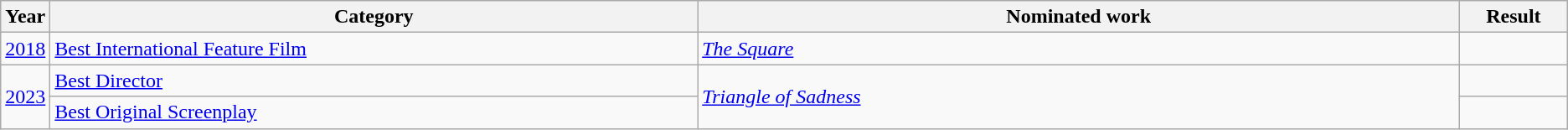<table class=wikitable>
<tr>
<th scope="col" style="width:1em;">Year</th>
<th scope="col" style="width:33em;">Category</th>
<th scope="col" style="width:39em;">Nominated work</th>
<th scope="col" style="width:5em;">Result</th>
</tr>
<tr>
<td><a href='#'>2018</a></td>
<td><a href='#'>Best International Feature Film</a></td>
<td><em><a href='#'>The Square</a></em></td>
<td></td>
</tr>
<tr>
<td rowspan="2"><a href='#'>2023</a></td>
<td><a href='#'>Best Director</a></td>
<td rowspan="2"><em><a href='#'>Triangle of Sadness</a></em></td>
<td></td>
</tr>
<tr>
<td><a href='#'>Best Original Screenplay</a></td>
<td></td>
</tr>
</table>
